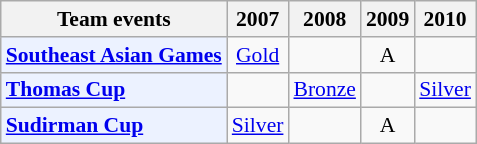<table class="wikitable" style="font-size: 90%; text-align:center">
<tr>
<th>Team events</th>
<th>2007</th>
<th>2008</th>
<th>2009</th>
<th>2010</th>
</tr>
<tr>
<td bgcolor="#ECF2FF"; align="left"><strong><a href='#'>Southeast Asian Games</a></strong></td>
<td> <a href='#'>Gold</a></td>
<td></td>
<td>A</td>
<td></td>
</tr>
<tr>
<td bgcolor="#ECF2FF"; align="left"><strong><a href='#'>Thomas Cup</a></strong></td>
<td></td>
<td> <a href='#'>Bronze</a></td>
<td></td>
<td> <a href='#'>Silver</a></td>
</tr>
<tr>
<td bgcolor="#ECF2FF"; align="left"><strong><a href='#'>Sudirman Cup</a></strong></td>
<td> <a href='#'>Silver</a></td>
<td></td>
<td>A</td>
<td></td>
</tr>
</table>
